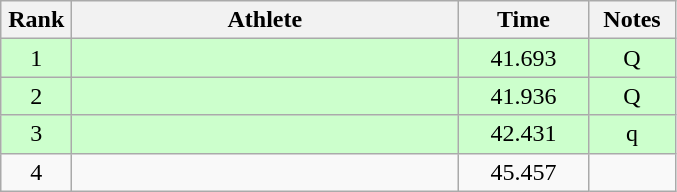<table class=wikitable style="text-align:center">
<tr>
<th width=40>Rank</th>
<th width=250>Athlete</th>
<th width=80>Time</th>
<th width=50>Notes</th>
</tr>
<tr bgcolor="ccffcc">
<td>1</td>
<td align=left></td>
<td>41.693</td>
<td>Q</td>
</tr>
<tr bgcolor="ccffcc">
<td>2</td>
<td align=left></td>
<td>41.936</td>
<td>Q</td>
</tr>
<tr bgcolor="ccffcc">
<td>3</td>
<td align=left></td>
<td>42.431</td>
<td>q</td>
</tr>
<tr>
<td>4</td>
<td align=left></td>
<td>45.457</td>
<td></td>
</tr>
</table>
